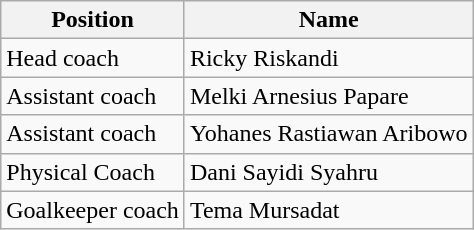<table class="wikitable">
<tr>
<th>Position</th>
<th>Name</th>
</tr>
<tr>
<td>Head coach</td>
<td> Ricky Riskandi</td>
</tr>
<tr>
<td>Assistant coach</td>
<td> Melki Arnesius Papare</td>
</tr>
<tr>
<td>Assistant coach</td>
<td> Yohanes Rastiawan Aribowo</td>
</tr>
<tr>
<td>Physical Coach</td>
<td> Dani Sayidi Syahru</td>
</tr>
<tr>
<td>Goalkeeper coach</td>
<td> Tema Mursadat</td>
</tr>
</table>
